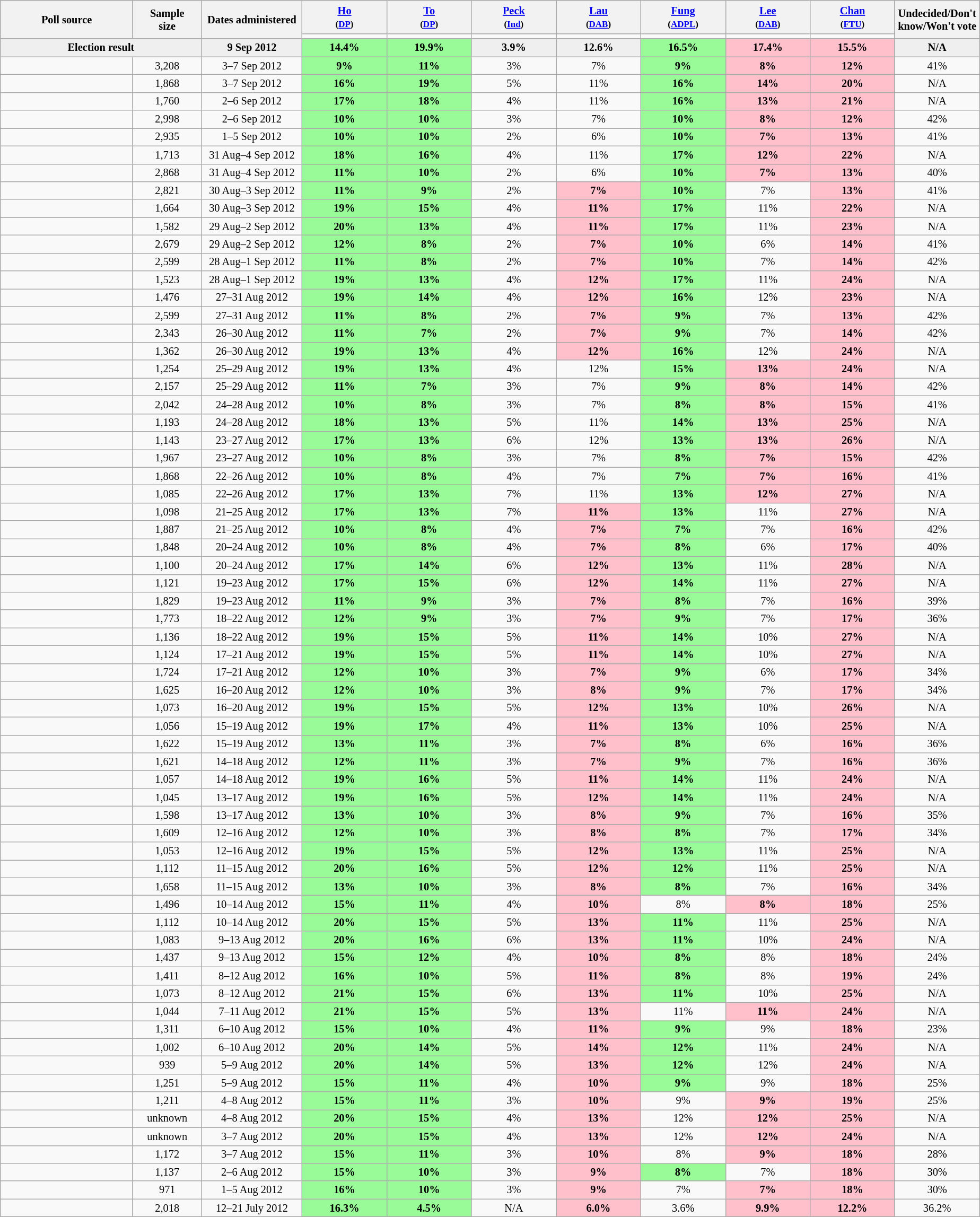<table class="wikitable collapsible" style="text-align:center; font-size:85%; line-height:16px; margin-bottom:0">
<tr style="height:42px; background:#e9e9e9;">
<th width=160px rowspan=2>Poll source</th>
<th width=80px rowspan=2>Sample<br>size</th>
<th width=120px rowspan=2>Dates administered</th>
<th width=100px><a href='#'>Ho</a> <br><small>(<a href='#'>DP</a>)</small></th>
<th width=100px><a href='#'>To</a> <br><small>(<a href='#'>DP</a>)</small></th>
<th width=100px><a href='#'>Peck</a> <br><small>(<a href='#'>Ind</a>)</small></th>
<th width=100px><a href='#'>Lau</a> <br><small>(<a href='#'>DAB</a>)</small></th>
<th width=100px><a href='#'>Fung</a> <br><small>(<a href='#'>ADPL</a>)</small></th>
<th width=100px><a href='#'>Lee</a> <br><small>(<a href='#'>DAB</a>)</small></th>
<th width=100px><a href='#'>Chan</a> <br><small>(<a href='#'>FTU</a>)</small></th>
<th width=100px rowspan=2>Undecided/Don't know/Won't vote</th>
</tr>
<tr>
<td></td>
<td></td>
<td></td>
<td></td>
<td></td>
<td></td>
<td></td>
</tr>
<tr style="background:#EFEFEF; font-weight:bold;">
<td colspan=2><strong>Election result</strong></td>
<td><strong>9 Sep 2012</strong></td>
<td style="background:PaleGreen;"><strong>14.4%</strong></td>
<td style="background:PaleGreen;"><strong>19.9%</strong></td>
<td>3.9%</td>
<td>12.6%</td>
<td style="background:PaleGreen;"><strong>16.5%</strong></td>
<td style="background:Pink;"><strong>17.4%</strong></td>
<td style="background:Pink;"><strong>15.5%</strong></td>
<td>N/A</td>
</tr>
<tr>
<td></td>
<td>3,208</td>
<td>3–7 Sep 2012</td>
<td style="background:PaleGreen;"><strong>9%</strong></td>
<td style="background:PaleGreen;"><strong>11%</strong></td>
<td>3%</td>
<td>7%</td>
<td style="background:PaleGreen;"><strong>9%</strong></td>
<td style="background:Pink;"><strong>8%</strong></td>
<td style="background:Pink;"><strong>12%</strong></td>
<td>41%</td>
</tr>
<tr>
<td></td>
<td>1,868</td>
<td>3–7 Sep 2012</td>
<td style="background:PaleGreen;"><strong>16%</strong></td>
<td style="background:PaleGreen;"><strong>19%</strong></td>
<td>5%</td>
<td>11%</td>
<td style="background:PaleGreen;"><strong>16%</strong></td>
<td style="background:Pink;"><strong>14%</strong></td>
<td style="background:Pink;"><strong>20%</strong></td>
<td>N/A</td>
</tr>
<tr>
<td></td>
<td>1,760</td>
<td>2–6 Sep 2012</td>
<td style="background:PaleGreen;"><strong>17%</strong></td>
<td style="background:PaleGreen;"><strong>18%</strong></td>
<td>4%</td>
<td>11%</td>
<td style="background:PaleGreen;"><strong>16%</strong></td>
<td style="background:Pink;"><strong>13%</strong></td>
<td style="background:Pink;"><strong>21%</strong></td>
<td>N/A</td>
</tr>
<tr>
<td></td>
<td>2,998</td>
<td>2–6 Sep 2012</td>
<td style="background:PaleGreen;"><strong>10%</strong></td>
<td style="background:PaleGreen;"><strong>10%</strong></td>
<td>3%</td>
<td>7%</td>
<td style="background:PaleGreen;"><strong>10%</strong></td>
<td style="background:Pink;"><strong>8%</strong></td>
<td style="background:Pink;"><strong>12%</strong></td>
<td>42%</td>
</tr>
<tr>
<td></td>
<td>2,935</td>
<td>1–5 Sep 2012</td>
<td style="background:PaleGreen;"><strong>10%</strong></td>
<td style="background:PaleGreen;"><strong>10%</strong></td>
<td>2%</td>
<td>6%</td>
<td style="background:PaleGreen;"><strong>10%</strong></td>
<td style="background:Pink;"><strong>7%</strong></td>
<td style="background:Pink;"><strong>13%</strong></td>
<td>41%</td>
</tr>
<tr>
<td></td>
<td>1,713</td>
<td>31 Aug–4 Sep 2012</td>
<td style="background:PaleGreen;"><strong>18%</strong></td>
<td style="background:PaleGreen;"><strong>16%</strong></td>
<td>4%</td>
<td>11%</td>
<td style="background:PaleGreen;"><strong>17%</strong></td>
<td style="background:Pink;"><strong>12%</strong></td>
<td style="background:Pink;"><strong>22%</strong></td>
<td>N/A</td>
</tr>
<tr>
<td></td>
<td>2,868</td>
<td>31 Aug–4 Sep 2012</td>
<td style="background:PaleGreen;"><strong>11%</strong></td>
<td style="background:PaleGreen;"><strong>10%</strong></td>
<td>2%</td>
<td>6%</td>
<td style="background:PaleGreen;"><strong>10%</strong></td>
<td style="background:Pink;"><strong>7%</strong></td>
<td style="background:Pink;"><strong>13%</strong></td>
<td>40%</td>
</tr>
<tr>
<td></td>
<td>2,821</td>
<td>30 Aug–3 Sep 2012</td>
<td style="background:PaleGreen;"><strong>11%</strong></td>
<td style="background:PaleGreen;"><strong>9%</strong></td>
<td>2%</td>
<td style="background:Pink;"><strong>7%</strong></td>
<td style="background:PaleGreen;"><strong>10%</strong></td>
<td>7%</td>
<td style="background:Pink;"><strong>13%</strong></td>
<td>41%</td>
</tr>
<tr>
<td></td>
<td>1,664</td>
<td>30 Aug–3 Sep 2012</td>
<td style="background:PaleGreen;"><strong>19%</strong></td>
<td style="background:PaleGreen;"><strong>15%</strong></td>
<td>4%</td>
<td style="background:Pink;"><strong>11%</strong></td>
<td style="background:PaleGreen;"><strong>17%</strong></td>
<td>11%</td>
<td style="background:Pink;"><strong>22%</strong></td>
<td>N/A</td>
</tr>
<tr>
<td></td>
<td>1,582</td>
<td>29 Aug–2 Sep 2012</td>
<td style="background:PaleGreen;"><strong>20%</strong></td>
<td style="background:PaleGreen;"><strong>13%</strong></td>
<td>4%</td>
<td style="background:Pink;"><strong>11%</strong></td>
<td style="background:PaleGreen;"><strong>17%</strong></td>
<td>11%</td>
<td style="background:Pink;"><strong>23%</strong></td>
<td>N/A</td>
</tr>
<tr>
<td></td>
<td>2,679</td>
<td>29 Aug–2 Sep 2012</td>
<td style="background:PaleGreen;"><strong>12%</strong></td>
<td style="background:PaleGreen;"><strong>8%</strong></td>
<td>2%</td>
<td style="background:Pink;"><strong>7%</strong></td>
<td style="background:PaleGreen;"><strong>10%</strong></td>
<td>6%</td>
<td style="background:Pink;"><strong>14%</strong></td>
<td>41%</td>
</tr>
<tr>
<td></td>
<td>2,599</td>
<td>28 Aug–1 Sep 2012</td>
<td style="background:PaleGreen;"><strong>11%</strong></td>
<td style="background:PaleGreen;"><strong>8%</strong></td>
<td>2%</td>
<td style="background:Pink;"><strong>7%</strong></td>
<td style="background:PaleGreen;"><strong>10%</strong></td>
<td>7%</td>
<td style="background:Pink;"><strong>14%</strong></td>
<td>42%</td>
</tr>
<tr>
<td></td>
<td>1,523</td>
<td>28 Aug–1 Sep 2012</td>
<td style="background:PaleGreen;"><strong>19%</strong></td>
<td style="background:PaleGreen;"><strong>13%</strong></td>
<td>4%</td>
<td style="background:Pink;"><strong>12%</strong></td>
<td style="background:PaleGreen;"><strong>17%</strong></td>
<td>11%</td>
<td style="background:Pink;"><strong>24%</strong></td>
<td>N/A</td>
</tr>
<tr>
<td></td>
<td>1,476</td>
<td>27–31 Aug 2012</td>
<td style="background:PaleGreen;"><strong>19%</strong></td>
<td style="background:PaleGreen;"><strong>14%</strong></td>
<td>4%</td>
<td style="background:Pink;"><strong>12%</strong></td>
<td style="background:PaleGreen;"><strong>16%</strong></td>
<td>12%</td>
<td style="background:Pink;"><strong>23%</strong></td>
<td>N/A</td>
</tr>
<tr>
<td></td>
<td>2,599</td>
<td>27–31 Aug 2012</td>
<td style="background:PaleGreen;"><strong>11%</strong></td>
<td style="background:PaleGreen;"><strong>8%</strong></td>
<td>2%</td>
<td style="background:Pink;"><strong>7%</strong></td>
<td style="background:PaleGreen;"><strong>9%</strong></td>
<td>7%</td>
<td style="background:Pink;"><strong>13%</strong></td>
<td>42%</td>
</tr>
<tr>
<td></td>
<td>2,343</td>
<td>26–30 Aug 2012</td>
<td style="background:PaleGreen;"><strong>11%</strong></td>
<td style="background:PaleGreen;"><strong>7%</strong></td>
<td>2%</td>
<td style="background:Pink;"><strong>7%</strong></td>
<td style="background:PaleGreen;"><strong>9%</strong></td>
<td>7%</td>
<td style="background:Pink;"><strong>14%</strong></td>
<td>42%</td>
</tr>
<tr>
<td></td>
<td>1,362</td>
<td>26–30 Aug 2012</td>
<td style="background:PaleGreen;"><strong>19%</strong></td>
<td style="background:PaleGreen;"><strong>13%</strong></td>
<td>4%</td>
<td style="background:Pink;"><strong>12%</strong></td>
<td style="background:PaleGreen;"><strong>16%</strong></td>
<td>12%</td>
<td style="background:Pink;"><strong>24%</strong></td>
<td>N/A</td>
</tr>
<tr>
<td></td>
<td>1,254</td>
<td>25–29 Aug 2012</td>
<td style="background:PaleGreen;"><strong>19%</strong></td>
<td style="background:PaleGreen;"><strong>13%</strong></td>
<td>4%</td>
<td>12%</td>
<td style="background:PaleGreen;"><strong>15%</strong></td>
<td style="background:Pink;"><strong>13%</strong></td>
<td style="background:Pink;"><strong>24%</strong></td>
<td>N/A</td>
</tr>
<tr>
<td></td>
<td>2,157</td>
<td>25–29 Aug 2012</td>
<td style="background:PaleGreen;"><strong>11%</strong></td>
<td style="background:PaleGreen;"><strong>7%</strong></td>
<td>3%</td>
<td>7%</td>
<td style="background:PaleGreen;"><strong>9%</strong></td>
<td style="background:Pink;"><strong>8%</strong></td>
<td style="background:Pink;"><strong>14%</strong></td>
<td>42%</td>
</tr>
<tr>
<td></td>
<td>2,042</td>
<td>24–28 Aug 2012</td>
<td style="background:PaleGreen;"><strong>10%</strong></td>
<td style="background:PaleGreen;"><strong>8%</strong></td>
<td>3%</td>
<td>7%</td>
<td style="background:PaleGreen;"><strong>8%</strong></td>
<td style="background:Pink;"><strong>8%</strong></td>
<td style="background:Pink;"><strong>15%</strong></td>
<td>41%</td>
</tr>
<tr>
<td></td>
<td>1,193</td>
<td>24–28 Aug 2012</td>
<td style="background:PaleGreen;"><strong>18%</strong></td>
<td style="background:PaleGreen;"><strong>13%</strong></td>
<td>5%</td>
<td>11%</td>
<td style="background:PaleGreen;"><strong>14%</strong></td>
<td style="background:Pink;"><strong>13%</strong></td>
<td style="background:Pink;"><strong>25%</strong></td>
<td>N/A</td>
</tr>
<tr>
<td></td>
<td>1,143</td>
<td>23–27 Aug 2012</td>
<td style="background:PaleGreen;"><strong>17%</strong></td>
<td style="background:PaleGreen;"><strong>13%</strong></td>
<td>6%</td>
<td>12%</td>
<td style="background:PaleGreen;"><strong>13%</strong></td>
<td style="background:Pink;"><strong>13%</strong></td>
<td style="background:Pink;"><strong>26%</strong></td>
<td>N/A</td>
</tr>
<tr>
<td></td>
<td>1,967</td>
<td>23–27 Aug 2012</td>
<td style="background:PaleGreen;"><strong>10%</strong></td>
<td style="background:PaleGreen;"><strong>8%</strong></td>
<td>3%</td>
<td>7%</td>
<td style="background:PaleGreen;"><strong>8%</strong></td>
<td style="background:Pink;"><strong>7%</strong></td>
<td style="background:Pink;"><strong>15%</strong></td>
<td>42%</td>
</tr>
<tr>
<td></td>
<td>1,868</td>
<td>22–26 Aug 2012</td>
<td style="background:PaleGreen;"><strong>10%</strong></td>
<td style="background:PaleGreen;"><strong>8%</strong></td>
<td>4%</td>
<td>7%</td>
<td style="background:PaleGreen;"><strong>7%</strong></td>
<td style="background:Pink;"><strong>7%</strong></td>
<td style="background:Pink;"><strong>16%</strong></td>
<td>41%</td>
</tr>
<tr>
<td></td>
<td>1,085</td>
<td>22–26 Aug 2012</td>
<td style="background:PaleGreen;"><strong>17%</strong></td>
<td style="background:PaleGreen;"><strong>13%</strong></td>
<td>7%</td>
<td>11%</td>
<td style="background:PaleGreen;"><strong>13%</strong></td>
<td style="background:Pink;"><strong>12%</strong></td>
<td style="background:Pink;"><strong>27%</strong></td>
<td>N/A</td>
</tr>
<tr>
<td></td>
<td>1,098</td>
<td>21–25 Aug 2012</td>
<td style="background:PaleGreen;"><strong>17%</strong></td>
<td style="background:PaleGreen;"><strong>13%</strong></td>
<td>7%</td>
<td style="background:Pink;"><strong>11%</strong></td>
<td style="background:PaleGreen;"><strong>13%</strong></td>
<td>11%</td>
<td style="background:Pink;"><strong>27%</strong></td>
<td>N/A</td>
</tr>
<tr>
<td></td>
<td>1,887</td>
<td>21–25 Aug 2012</td>
<td style="background:PaleGreen;"><strong>10%</strong></td>
<td style="background:PaleGreen;"><strong>8%</strong></td>
<td>4%</td>
<td style="background:Pink;"><strong>7%</strong></td>
<td style="background:PaleGreen;"><strong>7%</strong></td>
<td>7%</td>
<td style="background:Pink;"><strong>16%</strong></td>
<td>42%</td>
</tr>
<tr>
<td></td>
<td>1,848</td>
<td>20–24 Aug 2012</td>
<td style="background:PaleGreen;"><strong>10%</strong></td>
<td style="background:PaleGreen;"><strong>8%</strong></td>
<td>4%</td>
<td style="background:Pink;"><strong>7%</strong></td>
<td style="background:PaleGreen;"><strong>8%</strong></td>
<td>6%</td>
<td style="background:Pink;"><strong>17%</strong></td>
<td>40%</td>
</tr>
<tr>
<td></td>
<td>1,100</td>
<td>20–24 Aug 2012</td>
<td style="background:PaleGreen;"><strong>17%</strong></td>
<td style="background:PaleGreen;"><strong>14%</strong></td>
<td>6%</td>
<td style="background:Pink;"><strong>12%</strong></td>
<td style="background:PaleGreen;"><strong>13%</strong></td>
<td>11%</td>
<td style="background:Pink;"><strong>28%</strong></td>
<td>N/A</td>
</tr>
<tr>
<td></td>
<td>1,121</td>
<td>19–23 Aug 2012</td>
<td style="background:PaleGreen;"><strong>17%</strong></td>
<td style="background:PaleGreen;"><strong>15%</strong></td>
<td>6%</td>
<td style="background:Pink;"><strong>12%</strong></td>
<td style="background:PaleGreen;"><strong>14%</strong></td>
<td>11%</td>
<td style="background:Pink;"><strong>27%</strong></td>
<td>N/A</td>
</tr>
<tr>
<td></td>
<td>1,829</td>
<td>19–23 Aug 2012</td>
<td style="background:PaleGreen;"><strong>11%</strong></td>
<td style="background:PaleGreen;"><strong>9%</strong></td>
<td>3%</td>
<td style="background:Pink;"><strong>7%</strong></td>
<td style="background:PaleGreen;"><strong>8%</strong></td>
<td>7%</td>
<td style="background:Pink;"><strong>16%</strong></td>
<td>39%</td>
</tr>
<tr>
<td></td>
<td>1,773</td>
<td>18–22 Aug 2012</td>
<td style="background:PaleGreen;"><strong>12%</strong></td>
<td style="background:PaleGreen;"><strong>9%</strong></td>
<td>3%</td>
<td style="background:Pink;"><strong>7%</strong></td>
<td style="background:PaleGreen;"><strong>9%</strong></td>
<td>7%</td>
<td style="background:Pink;"><strong>17%</strong></td>
<td>36%</td>
</tr>
<tr>
<td></td>
<td>1,136</td>
<td>18–22 Aug 2012</td>
<td style="background:PaleGreen;"><strong>19%</strong></td>
<td style="background:PaleGreen;"><strong>15%</strong></td>
<td>5%</td>
<td style="background:Pink;"><strong>11%</strong></td>
<td style="background:PaleGreen;"><strong>14%</strong></td>
<td>10%</td>
<td style="background:Pink;"><strong>27%</strong></td>
<td>N/A</td>
</tr>
<tr>
<td></td>
<td>1,124</td>
<td>17–21 Aug 2012</td>
<td style="background:PaleGreen;"><strong>19%</strong></td>
<td style="background:PaleGreen;"><strong>15%</strong></td>
<td>5%</td>
<td style="background:Pink;"><strong>11%</strong></td>
<td style="background:PaleGreen;"><strong>14%</strong></td>
<td>10%</td>
<td style="background:Pink;"><strong>27%</strong></td>
<td>N/A</td>
</tr>
<tr>
<td></td>
<td>1,724</td>
<td>17–21 Aug 2012</td>
<td style="background:PaleGreen;"><strong>12%</strong></td>
<td style="background:PaleGreen;"><strong>10%</strong></td>
<td>3%</td>
<td style="background:Pink;"><strong>7%</strong></td>
<td style="background:PaleGreen;"><strong>9%</strong></td>
<td>6%</td>
<td style="background:Pink;"><strong>17%</strong></td>
<td>34%</td>
</tr>
<tr>
<td></td>
<td>1,625</td>
<td>16–20 Aug 2012</td>
<td style="background:PaleGreen;"><strong>12%</strong></td>
<td style="background:PaleGreen;"><strong>10%</strong></td>
<td>3%</td>
<td style="background:Pink;"><strong>8%</strong></td>
<td style="background:PaleGreen;"><strong>9%</strong></td>
<td>7%</td>
<td style="background:Pink;"><strong>17%</strong></td>
<td>34%</td>
</tr>
<tr>
<td></td>
<td>1,073</td>
<td>16–20 Aug 2012</td>
<td style="background:PaleGreen;"><strong>19%</strong></td>
<td style="background:PaleGreen;"><strong>15%</strong></td>
<td>5%</td>
<td style="background:Pink;"><strong>12%</strong></td>
<td style="background:PaleGreen;"><strong>13%</strong></td>
<td>10%</td>
<td style="background:Pink;"><strong>26%</strong></td>
<td>N/A</td>
</tr>
<tr>
<td></td>
<td>1,056</td>
<td>15–19 Aug 2012</td>
<td style="background:PaleGreen;"><strong>19%</strong></td>
<td style="background:PaleGreen;"><strong>17%</strong></td>
<td>4%</td>
<td style="background:Pink;"><strong>11%</strong></td>
<td style="background:PaleGreen;"><strong>13%</strong></td>
<td>10%</td>
<td style="background:Pink;"><strong>25%</strong></td>
<td>N/A</td>
</tr>
<tr>
<td></td>
<td>1,622</td>
<td>15–19 Aug 2012</td>
<td style="background:PaleGreen;"><strong>13%</strong></td>
<td style="background:PaleGreen;"><strong>11%</strong></td>
<td>3%</td>
<td style="background:Pink;"><strong>7%</strong></td>
<td style="background:PaleGreen;"><strong>8%</strong></td>
<td>6%</td>
<td style="background:Pink;"><strong>16%</strong></td>
<td>36%</td>
</tr>
<tr>
<td></td>
<td>1,621</td>
<td>14–18 Aug 2012</td>
<td style="background:PaleGreen;"><strong>12%</strong></td>
<td style="background:PaleGreen;"><strong>11%</strong></td>
<td>3%</td>
<td style="background:Pink;"><strong>7%</strong></td>
<td style="background:PaleGreen;"><strong>9%</strong></td>
<td>7%</td>
<td style="background:Pink;"><strong>16%</strong></td>
<td>36%</td>
</tr>
<tr>
<td></td>
<td>1,057</td>
<td>14–18 Aug 2012</td>
<td style="background:PaleGreen;"><strong>19%</strong></td>
<td style="background:PaleGreen;"><strong>16%</strong></td>
<td>5%</td>
<td style="background:Pink;"><strong>11%</strong></td>
<td style="background:PaleGreen;"><strong>14%</strong></td>
<td>11%</td>
<td style="background:Pink;"><strong>24%</strong></td>
<td>N/A</td>
</tr>
<tr>
<td></td>
<td>1,045</td>
<td>13–17 Aug 2012</td>
<td style="background:PaleGreen;"><strong>19%</strong></td>
<td style="background:PaleGreen;"><strong>16%</strong></td>
<td>5%</td>
<td style="background:Pink;"><strong>12%</strong></td>
<td style="background:PaleGreen;"><strong>14%</strong></td>
<td>11%</td>
<td style="background:Pink;"><strong>24%</strong></td>
<td>N/A</td>
</tr>
<tr>
<td></td>
<td>1,598</td>
<td>13–17 Aug 2012</td>
<td style="background:PaleGreen;"><strong>13%</strong></td>
<td style="background:PaleGreen;"><strong>10%</strong></td>
<td>3%</td>
<td style="background:Pink;"><strong>8%</strong></td>
<td style="background:PaleGreen;"><strong>9%</strong></td>
<td>7%</td>
<td style="background:Pink;"><strong>16%</strong></td>
<td>35%</td>
</tr>
<tr>
<td></td>
<td>1,609</td>
<td>12–16 Aug 2012</td>
<td style="background:PaleGreen;"><strong>12%</strong></td>
<td style="background:PaleGreen;"><strong>10%</strong></td>
<td>3%</td>
<td style="background:Pink;"><strong>8%</strong></td>
<td style="background:PaleGreen;"><strong>8%</strong></td>
<td>7%</td>
<td style="background:Pink;"><strong>17%</strong></td>
<td>34%</td>
</tr>
<tr>
<td></td>
<td>1,053</td>
<td>12–16 Aug 2012</td>
<td style="background:PaleGreen;"><strong>19%</strong></td>
<td style="background:PaleGreen;"><strong>15%</strong></td>
<td>5%</td>
<td style="background:Pink;"><strong>12%</strong></td>
<td style="background:PaleGreen;"><strong>13%</strong></td>
<td>11%</td>
<td style="background:Pink;"><strong>25%</strong></td>
<td>N/A</td>
</tr>
<tr>
<td></td>
<td>1,112</td>
<td>11–15 Aug 2012</td>
<td style="background:PaleGreen;"><strong>20%</strong></td>
<td style="background:PaleGreen;"><strong>16%</strong></td>
<td>5%</td>
<td style="background:Pink;"><strong>12%</strong></td>
<td style="background:PaleGreen;"><strong>12%</strong></td>
<td>11%</td>
<td style="background:Pink;"><strong>25%</strong></td>
<td>N/A</td>
</tr>
<tr>
<td></td>
<td>1,658</td>
<td>11–15 Aug 2012</td>
<td style="background:PaleGreen;"><strong>13%</strong></td>
<td style="background:PaleGreen;"><strong>10%</strong></td>
<td>3%</td>
<td style="background:Pink;"><strong>8%</strong></td>
<td style="background:PaleGreen;"><strong>8%</strong></td>
<td>7%</td>
<td style="background:Pink;"><strong>16%</strong></td>
<td>34%</td>
</tr>
<tr>
<td></td>
<td>1,496</td>
<td>10–14 Aug 2012</td>
<td style="background:PaleGreen;"><strong>15%</strong></td>
<td style="background:PaleGreen;"><strong>11%</strong></td>
<td>4%</td>
<td style="background:Pink;"><strong>10%</strong></td>
<td>8%</td>
<td style="background:Pink;"><strong>8%</strong></td>
<td style="background:Pink;"><strong>18%</strong></td>
<td>25%</td>
</tr>
<tr>
<td></td>
<td>1,112</td>
<td>10–14 Aug 2012</td>
<td style="background:PaleGreen;"><strong>20%</strong></td>
<td style="background:PaleGreen;"><strong>15%</strong></td>
<td>5%</td>
<td style="background:Pink;"><strong>13%</strong></td>
<td style="background:PaleGreen;"><strong>11%</strong></td>
<td>11%</td>
<td style="background:Pink;"><strong>25%</strong></td>
<td>N/A</td>
</tr>
<tr>
<td></td>
<td>1,083</td>
<td>9–13 Aug 2012</td>
<td style="background:PaleGreen;"><strong>20%</strong></td>
<td style="background:PaleGreen;"><strong>16%</strong></td>
<td>6%</td>
<td style="background:Pink;"><strong>13%</strong></td>
<td style="background:PaleGreen;"><strong>11%</strong></td>
<td>10%</td>
<td style="background:Pink;"><strong>24%</strong></td>
<td>N/A</td>
</tr>
<tr>
<td></td>
<td>1,437</td>
<td>9–13 Aug 2012</td>
<td style="background:PaleGreen;"><strong>15%</strong></td>
<td style="background:PaleGreen;"><strong>12%</strong></td>
<td>4%</td>
<td style="background:Pink;"><strong>10%</strong></td>
<td style="background:PaleGreen;"><strong>8%</strong></td>
<td>8%</td>
<td style="background:Pink;"><strong>18%</strong></td>
<td>24%</td>
</tr>
<tr>
<td></td>
<td>1,411</td>
<td>8–12 Aug 2012</td>
<td style="background:PaleGreen;"><strong>16%</strong></td>
<td style="background:PaleGreen;"><strong>10%</strong></td>
<td>5%</td>
<td style="background:Pink;"><strong>11%</strong></td>
<td style="background:PaleGreen;"><strong>8%</strong></td>
<td>8%</td>
<td style="background:Pink;"><strong>19%</strong></td>
<td>24%</td>
</tr>
<tr>
<td></td>
<td>1,073</td>
<td>8–12 Aug 2012</td>
<td style="background:PaleGreen;"><strong>21%</strong></td>
<td style="background:PaleGreen;"><strong>15%</strong></td>
<td>6%</td>
<td style="background:Pink;"><strong>13%</strong></td>
<td style="background:PaleGreen;"><strong>11%</strong></td>
<td>10%</td>
<td style="background:Pink;"><strong>25%</strong></td>
<td>N/A</td>
</tr>
<tr>
<td></td>
<td>1,044</td>
<td>7–11 Aug 2012</td>
<td style="background:PaleGreen;"><strong>21%</strong></td>
<td style="background:PaleGreen;"><strong>15%</strong></td>
<td>5%</td>
<td style="background:Pink;"><strong>13%</strong></td>
<td>11%</td>
<td style="background:Pink;"><strong>11%</strong></td>
<td style="background:Pink;"><strong>24%</strong></td>
<td>N/A</td>
</tr>
<tr>
<td></td>
<td>1,311</td>
<td>6–10 Aug 2012</td>
<td style="background:PaleGreen;"><strong>15%</strong></td>
<td style="background:PaleGreen;"><strong>10%</strong></td>
<td>4%</td>
<td style="background:Pink;"><strong>11%</strong></td>
<td style="background:PaleGreen;"><strong>9%</strong></td>
<td>9%</td>
<td style="background:Pink;"><strong>18%</strong></td>
<td>23%</td>
</tr>
<tr>
<td></td>
<td>1,002</td>
<td>6–10 Aug 2012</td>
<td style="background:PaleGreen;"><strong>20%</strong></td>
<td style="background:PaleGreen;"><strong>14%</strong></td>
<td>5%</td>
<td style="background:Pink;"><strong>14%</strong></td>
<td style="background:PaleGreen;"><strong>12%</strong></td>
<td>11%</td>
<td style="background:Pink;"><strong>24%</strong></td>
<td>N/A</td>
</tr>
<tr>
<td></td>
<td>939</td>
<td>5–9 Aug 2012</td>
<td style="background:PaleGreen;"><strong>20%</strong></td>
<td style="background:PaleGreen;"><strong>14%</strong></td>
<td>5%</td>
<td style="background:Pink;"><strong>13%</strong></td>
<td style="background:PaleGreen;"><strong>12%</strong></td>
<td>12%</td>
<td style="background:Pink;"><strong>24%</strong></td>
<td>N/A</td>
</tr>
<tr>
<td></td>
<td>1,251</td>
<td>5–9 Aug 2012</td>
<td style="background:PaleGreen;"><strong>15%</strong></td>
<td style="background:PaleGreen;"><strong>11%</strong></td>
<td>4%</td>
<td style="background:Pink;"><strong>10%</strong></td>
<td style="background:PaleGreen;"><strong>9%</strong></td>
<td>9%</td>
<td style="background:Pink;"><strong>18%</strong></td>
<td>25%</td>
</tr>
<tr>
<td></td>
<td>1,211</td>
<td>4–8 Aug 2012</td>
<td style="background:PaleGreen;"><strong>15%</strong></td>
<td style="background:PaleGreen;"><strong>11%</strong></td>
<td>3%</td>
<td style="background:Pink;"><strong>10%</strong></td>
<td>9%</td>
<td style="background:Pink;"><strong>9%</strong></td>
<td style="background:Pink;"><strong>19%</strong></td>
<td>25%</td>
</tr>
<tr>
<td></td>
<td>unknown</td>
<td>4–8 Aug 2012</td>
<td style="background:PaleGreen;"><strong>20%</strong></td>
<td style="background:PaleGreen;"><strong>15%</strong></td>
<td>4%</td>
<td style="background:Pink;"><strong>13%</strong></td>
<td>12%</td>
<td style="background:Pink;"><strong>12%</strong></td>
<td style="background:Pink;"><strong>25%</strong></td>
<td>N/A</td>
</tr>
<tr>
<td></td>
<td>unknown</td>
<td>3–7 Aug 2012</td>
<td style="background:PaleGreen;"><strong>20%</strong></td>
<td style="background:PaleGreen;"><strong>15%</strong></td>
<td>4%</td>
<td style="background:Pink;"><strong>13%</strong></td>
<td>12%</td>
<td style="background:Pink;"><strong>12%</strong></td>
<td style="background:Pink;"><strong>24%</strong></td>
<td>N/A</td>
</tr>
<tr>
<td></td>
<td>1,172</td>
<td>3–7 Aug 2012</td>
<td style="background:PaleGreen;"><strong>15%</strong></td>
<td style="background:PaleGreen;"><strong>11%</strong></td>
<td>3%</td>
<td style="background:Pink;"><strong>10%</strong></td>
<td>8%</td>
<td style="background:Pink;"><strong>9%</strong></td>
<td style="background:Pink;"><strong>18%</strong></td>
<td>28%</td>
</tr>
<tr>
<td></td>
<td>1,137</td>
<td>2–6 Aug 2012</td>
<td style="background:PaleGreen;"><strong>15%</strong></td>
<td style="background:PaleGreen;"><strong>10%</strong></td>
<td>3%</td>
<td style="background:Pink;"><strong>9%</strong></td>
<td style="background:PaleGreen;"><strong>8%</strong></td>
<td>7%</td>
<td style="background:Pink;"><strong>18%</strong></td>
<td>30%</td>
</tr>
<tr>
<td></td>
<td>971</td>
<td>1–5 Aug 2012</td>
<td style="background:PaleGreen;"><strong>16%</strong></td>
<td style="background:PaleGreen;"><strong>10%</strong></td>
<td>3%</td>
<td style="background:Pink;"><strong>9%</strong></td>
<td>7%</td>
<td style="background:Pink;"><strong>7%</strong></td>
<td style="background:Pink;"><strong>18%</strong></td>
<td>30%</td>
</tr>
<tr>
<td></td>
<td>2,018</td>
<td>12–21 July 2012</td>
<td style="background:PaleGreen;"><strong>16.3%</strong></td>
<td style="background:PaleGreen;"><strong>4.5%</strong></td>
<td>N/A</td>
<td style="background:Pink;"><strong>6.0%</strong></td>
<td>3.6%</td>
<td style="background:Pink;"><strong>9.9%</strong></td>
<td style="background:Pink;"><strong>12.2%</strong></td>
<td>36.2%</td>
</tr>
</table>
